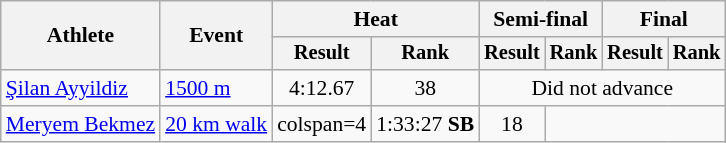<table class="wikitable" style="font-size:90%">
<tr>
<th rowspan="2">Athlete</th>
<th rowspan="2">Event</th>
<th colspan="2">Heat</th>
<th colspan="2">Semi-final</th>
<th colspan="2">Final</th>
</tr>
<tr style="font-size:95%">
<th>Result</th>
<th>Rank</th>
<th>Result</th>
<th>Rank</th>
<th>Result</th>
<th>Rank</th>
</tr>
<tr align=center>
<td align=left><a href='#'>Şilan Ayyildiz</a></td>
<td align=left><a href='#'>1500 m</a></td>
<td>4:12.67</td>
<td>38</td>
<td colspan="4">Did not advance</td>
</tr>
<tr align=center>
<td align=left><a href='#'>Meryem Bekmez</a></td>
<td align=left><a href='#'>20 km walk</a></td>
<td>colspan=4 </td>
<td>1:33:27 <strong>SB</strong></td>
<td>18</td>
</tr>
</table>
